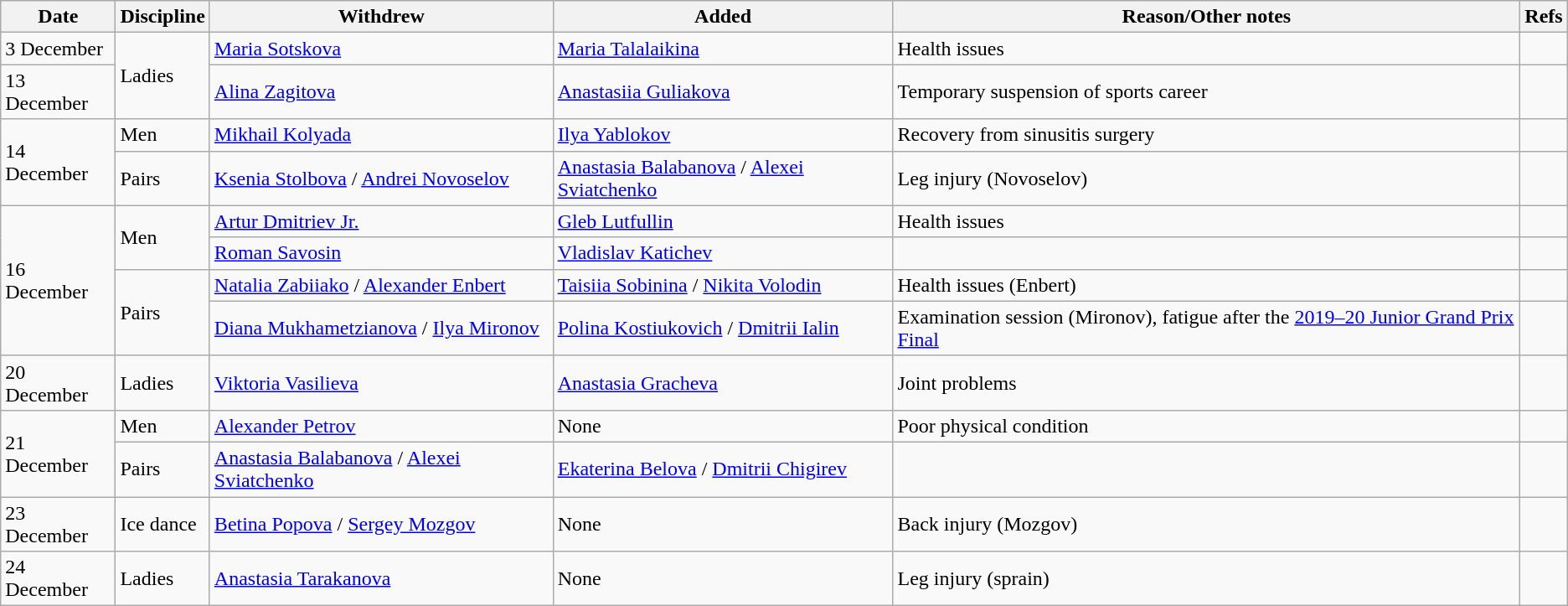<table class="wikitable sortable">
<tr>
<th>Date</th>
<th>Discipline</th>
<th>Withdrew</th>
<th>Added</th>
<th>Reason/Other notes</th>
<th>Refs</th>
</tr>
<tr>
<td>3 December</td>
<td rowspan=2>Ladies</td>
<td><a href='#'>Maria Sotskova</a></td>
<td><a href='#'>Maria Talalaikina</a></td>
<td>Health issues</td>
<td></td>
</tr>
<tr>
<td>13 December</td>
<td><a href='#'>Alina Zagitova</a></td>
<td><a href='#'>Anastasiia Guliakova</a></td>
<td>Temporary suspension of sports career</td>
<td></td>
</tr>
<tr>
<td rowspan=2>14 December</td>
<td>Men</td>
<td><a href='#'>Mikhail Kolyada</a></td>
<td><a href='#'>Ilya Yablokov</a></td>
<td>Recovery from sinusitis surgery</td>
<td></td>
</tr>
<tr>
<td>Pairs</td>
<td><a href='#'>Ksenia Stolbova</a> / <a href='#'>Andrei Novoselov</a></td>
<td><a href='#'>Anastasia Balabanova</a> / <a href='#'>Alexei Sviatchenko</a></td>
<td>Leg injury (Novoselov)</td>
<td></td>
</tr>
<tr>
<td rowspan=4>16 December</td>
<td rowspan=2>Men</td>
<td><a href='#'>Artur Dmitriev Jr.</a></td>
<td><a href='#'>Gleb Lutfullin</a></td>
<td>Health issues</td>
<td></td>
</tr>
<tr>
<td><a href='#'>Roman Savosin</a></td>
<td><a href='#'>Vladislav Katichev</a></td>
<td></td>
<td></td>
</tr>
<tr>
<td rowspan=2>Pairs</td>
<td><a href='#'>Natalia Zabiiako</a> / <a href='#'>Alexander Enbert</a></td>
<td><a href='#'>Taisiia Sobinina</a> / <a href='#'>Nikita Volodin</a></td>
<td>Health issues (Enbert)</td>
<td></td>
</tr>
<tr>
<td><a href='#'>Diana Mukhametzianova</a> / <a href='#'>Ilya Mironov</a></td>
<td><a href='#'>Polina Kostiukovich</a> / <a href='#'>Dmitrii Ialin</a></td>
<td>Examination session (Mironov), fatigue after the <a href='#'>2019–20 Junior Grand Prix Final</a></td>
<td></td>
</tr>
<tr>
<td>20 December</td>
<td>Ladies</td>
<td><a href='#'>Viktoria Vasilieva</a></td>
<td><a href='#'>Anastasia Gracheva</a></td>
<td>Joint problems</td>
<td></td>
</tr>
<tr>
<td rowspan=2>21 December</td>
<td>Men</td>
<td><a href='#'>Alexander Petrov</a></td>
<td>None</td>
<td>Poor physical condition</td>
<td></td>
</tr>
<tr>
<td>Pairs</td>
<td><a href='#'>Anastasia Balabanova</a> / <a href='#'>Alexei Sviatchenko</a></td>
<td><a href='#'>Ekaterina Belova</a> / <a href='#'>Dmitrii Chigirev</a></td>
<td></td>
<td></td>
</tr>
<tr>
<td>23 December</td>
<td>Ice dance</td>
<td><a href='#'>Betina Popova</a> / <a href='#'>Sergey Mozgov</a></td>
<td>None</td>
<td>Back injury (Mozgov)</td>
<td></td>
</tr>
<tr>
<td>24 December</td>
<td>Ladies</td>
<td><a href='#'>Anastasia Tarakanova</a></td>
<td>None</td>
<td>Leg injury (sprain)</td>
<td></td>
</tr>
</table>
